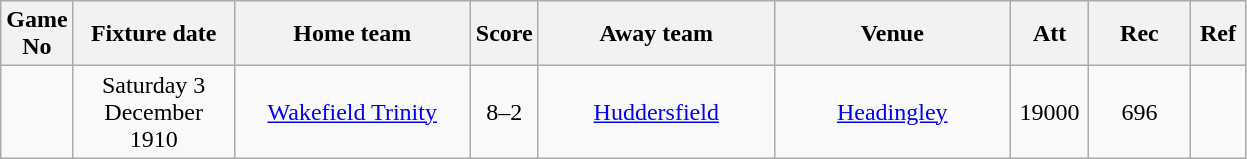<table class="wikitable" style="text-align:center;">
<tr>
<th width=20 abbr="No">Game No</th>
<th width=100 abbr="Date">Fixture date</th>
<th width=150 abbr="Home team">Home team</th>
<th width=20 abbr="Score">Score</th>
<th width=150 abbr="Away team">Away team</th>
<th width=150 abbr="Venue">Venue</th>
<th width=45 abbr="Att">Att</th>
<th width=60 abbr="Rec">Rec</th>
<th width=30 abbr="Ref">Ref</th>
</tr>
<tr>
<td></td>
<td>Saturday 3 December 1910</td>
<td><a href='#'>Wakefield Trinity</a></td>
<td>8–2</td>
<td><a href='#'>Huddersfield</a></td>
<td><a href='#'>Headingley</a></td>
<td>19000</td>
<td>696</td>
<td></td>
</tr>
</table>
